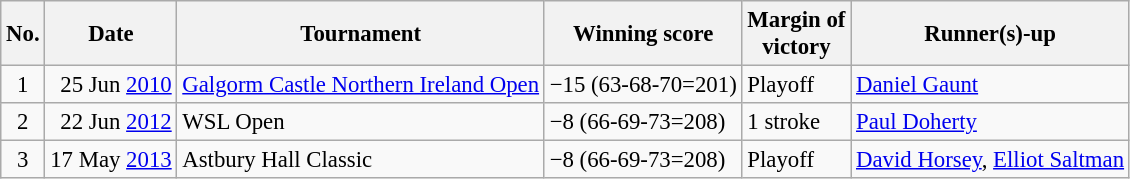<table class="wikitable" style="font-size:95%;">
<tr>
<th>No.</th>
<th>Date</th>
<th>Tournament</th>
<th>Winning score</th>
<th>Margin of<br>victory</th>
<th>Runner(s)-up</th>
</tr>
<tr>
<td align=center>1</td>
<td align=right>25 Jun <a href='#'>2010</a></td>
<td><a href='#'>Galgorm Castle Northern Ireland Open</a></td>
<td>−15 (63-68-70=201)</td>
<td>Playoff</td>
<td> <a href='#'>Daniel Gaunt</a></td>
</tr>
<tr>
<td align=center>2</td>
<td align=right>22 Jun <a href='#'>2012</a></td>
<td>WSL Open</td>
<td>−8 (66-69-73=208)</td>
<td>1 stroke</td>
<td> <a href='#'>Paul Doherty</a></td>
</tr>
<tr>
<td align=center>3</td>
<td align=right>17 May <a href='#'>2013</a></td>
<td>Astbury Hall Classic</td>
<td>−8 (66-69-73=208)</td>
<td>Playoff</td>
<td> <a href='#'>David Horsey</a>,  <a href='#'>Elliot Saltman</a></td>
</tr>
</table>
